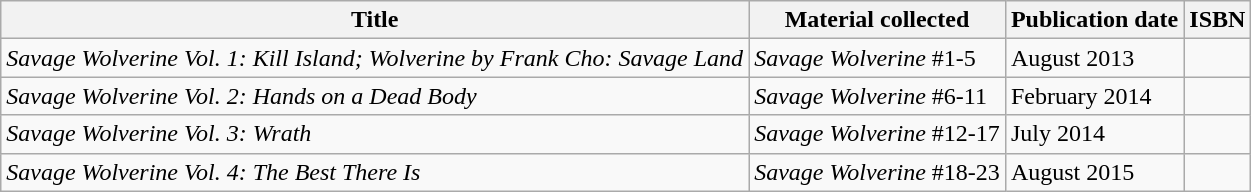<table class="wikitable">
<tr>
<th>Title</th>
<th>Material collected</th>
<th>Publication date</th>
<th>ISBN</th>
</tr>
<tr>
<td><em>Savage Wolverine Vol. 1: Kill Island; Wolverine by Frank Cho: Savage Land</em></td>
<td><em>Savage Wolverine</em> #1-5</td>
<td>August 2013</td>
<td></td>
</tr>
<tr>
<td><em>Savage Wolverine Vol. 2: Hands on a Dead Body</em></td>
<td><em>Savage Wolverine</em> #6-11</td>
<td>February 2014</td>
<td></td>
</tr>
<tr>
<td><em>Savage Wolverine Vol. 3: Wrath</em></td>
<td><em>Savage Wolverine</em> #12-17</td>
<td>July 2014</td>
<td></td>
</tr>
<tr>
<td><em>Savage Wolverine Vol. 4: The Best There Is</em></td>
<td><em>Savage Wolverine</em> #18-23</td>
<td>August 2015</td>
<td></td>
</tr>
</table>
